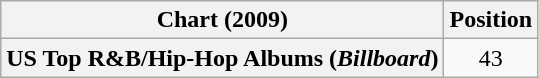<table class="wikitable sortable plainrowheaders">
<tr>
<th scope="col">Chart (2009)</th>
<th scope="col">Position</th>
</tr>
<tr>
<th scope="row">US Top R&B/Hip-Hop Albums (<em>Billboard</em>)</th>
<td style="text-align:center;">43</td>
</tr>
</table>
